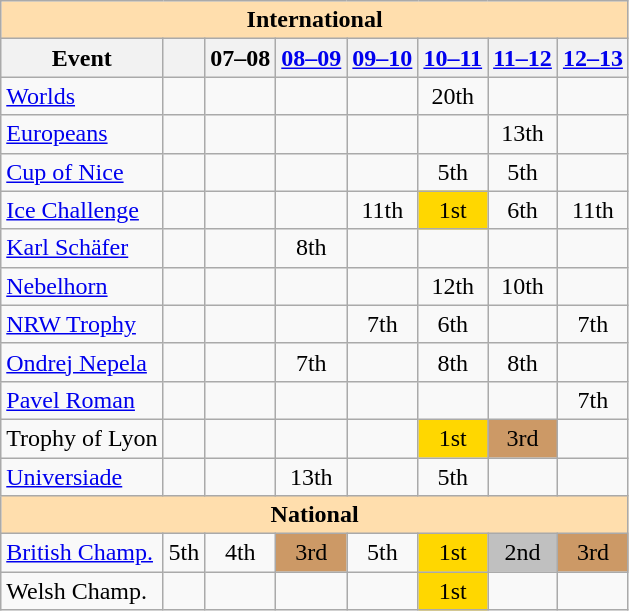<table class="wikitable" style="text-align:center">
<tr>
<th style="background-color: #ffdead; " colspan=8 align=center>International</th>
</tr>
<tr>
<th>Event</th>
<th></th>
<th>07–08</th>
<th><a href='#'>08–09</a></th>
<th><a href='#'>09–10</a></th>
<th><a href='#'>10–11</a></th>
<th><a href='#'>11–12</a></th>
<th><a href='#'>12–13</a></th>
</tr>
<tr>
<td align=left><a href='#'>Worlds</a></td>
<td></td>
<td></td>
<td></td>
<td></td>
<td>20th</td>
<td></td>
<td></td>
</tr>
<tr>
<td align=left><a href='#'>Europeans</a></td>
<td></td>
<td></td>
<td></td>
<td></td>
<td></td>
<td>13th</td>
<td></td>
</tr>
<tr>
<td align=left><a href='#'>Cup of Nice</a></td>
<td></td>
<td></td>
<td></td>
<td></td>
<td>5th</td>
<td>5th</td>
<td></td>
</tr>
<tr>
<td align=left><a href='#'>Ice Challenge</a></td>
<td></td>
<td></td>
<td></td>
<td>11th</td>
<td bgcolor=gold>1st</td>
<td>6th</td>
<td>11th</td>
</tr>
<tr>
<td align=left><a href='#'>Karl Schäfer</a></td>
<td></td>
<td></td>
<td>8th</td>
<td></td>
<td></td>
<td></td>
<td></td>
</tr>
<tr>
<td align=left><a href='#'>Nebelhorn</a></td>
<td></td>
<td></td>
<td></td>
<td></td>
<td>12th</td>
<td>10th</td>
<td></td>
</tr>
<tr>
<td align=left><a href='#'>NRW Trophy</a></td>
<td></td>
<td></td>
<td></td>
<td>7th</td>
<td>6th</td>
<td></td>
<td>7th</td>
</tr>
<tr>
<td align=left><a href='#'>Ondrej Nepela</a></td>
<td></td>
<td></td>
<td>7th</td>
<td></td>
<td>8th</td>
<td>8th</td>
<td></td>
</tr>
<tr>
<td align=left><a href='#'>Pavel Roman</a></td>
<td></td>
<td></td>
<td></td>
<td></td>
<td></td>
<td></td>
<td>7th</td>
</tr>
<tr>
<td align=left>Trophy of Lyon</td>
<td></td>
<td></td>
<td></td>
<td></td>
<td bgcolor=gold>1st</td>
<td bgcolor=cc9966>3rd</td>
<td></td>
</tr>
<tr>
<td align=left><a href='#'>Universiade</a></td>
<td></td>
<td></td>
<td>13th</td>
<td></td>
<td>5th</td>
<td></td>
<td></td>
</tr>
<tr>
<th style="background-color: #ffdead; " colspan=8 align=center>National</th>
</tr>
<tr>
<td align=left><a href='#'>British Champ.</a></td>
<td>5th</td>
<td>4th</td>
<td bgcolor=cc9966>3rd</td>
<td>5th</td>
<td bgcolor=gold>1st</td>
<td bgcolor=silver>2nd</td>
<td bgcolor=cc9966>3rd</td>
</tr>
<tr>
<td align=left>Welsh Champ.</td>
<td></td>
<td></td>
<td></td>
<td></td>
<td bgcolor=gold>1st</td>
<td></td>
<td></td>
</tr>
</table>
